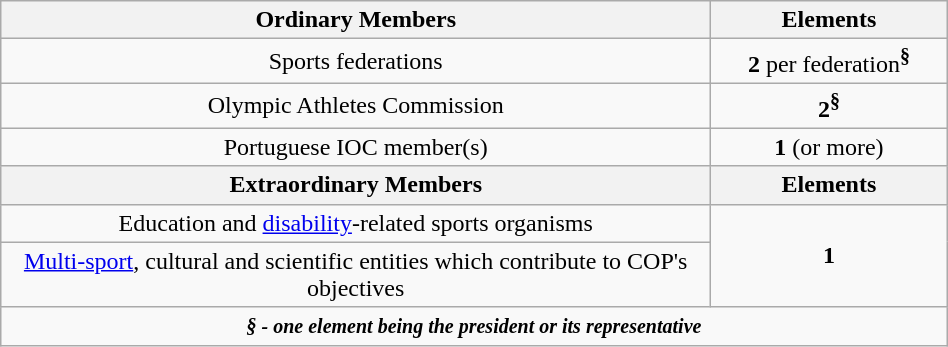<table class=wikitable style="text-align:center;" width=50%>
<tr>
<th width=75%>Ordinary Members</th>
<th width=25%>Elements</th>
</tr>
<tr>
<td>Sports federations</td>
<td><strong>2</strong> per federation<strong><sup>§</sup></strong></td>
</tr>
<tr>
<td>Olympic Athletes Commission</td>
<td><strong>2<sup>§</sup></strong></td>
</tr>
<tr>
<td>Portuguese IOC member(s)</td>
<td><strong>1</strong> (or more)</td>
</tr>
<tr>
<th>Extraordinary Members</th>
<th>Elements</th>
</tr>
<tr>
<td>Education and <a href='#'>disability</a>-related sports organisms</td>
<td rowspan=2><strong>1</strong></td>
</tr>
<tr>
<td><a href='#'>Multi-sport</a>, cultural and scientific entities which contribute to COP's objectives</td>
</tr>
<tr>
<td colspan=2 align=center><small><strong><em>§<strong> - one element being the president or its representative<em></small></td>
</tr>
</table>
